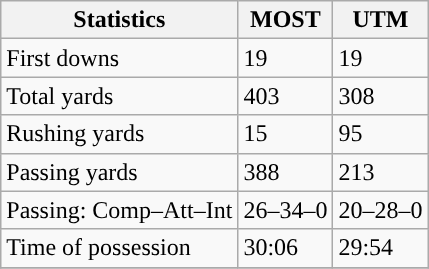<table class="wikitable" style="float: left;">
<tr>
<th>Statistics</th>
<th>MOST</th>
<th>UTM</th>
</tr>
<tr>
<td>First downs</td>
<td>19</td>
<td>19</td>
</tr>
<tr>
<td>Total yards</td>
<td>403</td>
<td>308</td>
</tr>
<tr>
<td>Rushing yards</td>
<td>15</td>
<td>95</td>
</tr>
<tr>
<td>Passing yards</td>
<td>388</td>
<td>213</td>
</tr>
<tr>
<td>Passing: Comp–Att–Int</td>
<td>26–34–0</td>
<td>20–28–0</td>
</tr>
<tr>
<td>Time of possession</td>
<td>30:06</td>
<td>29:54</td>
</tr>
<tr>
</tr>
</table>
